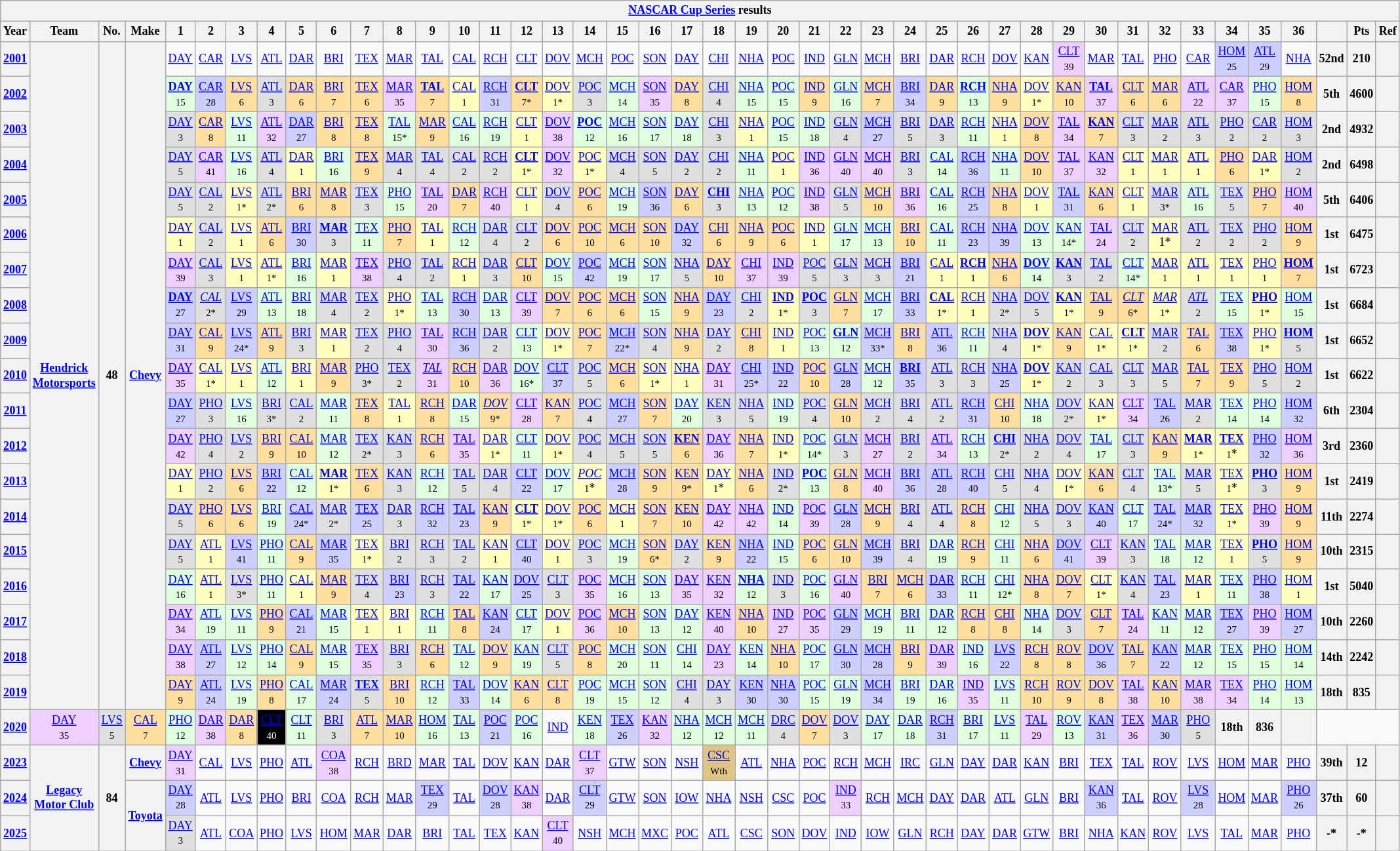<table class="wikitable" style="text-align:center; font-size:75%">
<tr>
<th colspan=46><a href='#'>NASCAR Cup Series</a> results</th>
</tr>
<tr>
<th>Year</th>
<th>Team</th>
<th>No.</th>
<th>Make</th>
<th>1</th>
<th>2</th>
<th>3</th>
<th>4</th>
<th>5</th>
<th>6</th>
<th>7</th>
<th>8</th>
<th>9</th>
<th>10</th>
<th>11</th>
<th>12</th>
<th>13</th>
<th>14</th>
<th>15</th>
<th>16</th>
<th>17</th>
<th>18</th>
<th>19</th>
<th>20</th>
<th>21</th>
<th>22</th>
<th>23</th>
<th>24</th>
<th>25</th>
<th>26</th>
<th>27</th>
<th>28</th>
<th>29</th>
<th>30</th>
<th>31</th>
<th>32</th>
<th>33</th>
<th>34</th>
<th>35</th>
<th>36</th>
<th></th>
<th>Pts</th>
<th>Ref</th>
</tr>
<tr>
<th><a href='#'>2001</a></th>
<th rowspan=20><a href='#'>Hendrick Motorsports</a></th>
<th rowspan=20>48</th>
<th rowspan=20><a href='#'>Chevy</a></th>
<td><a href='#'>DAY</a></td>
<td><a href='#'>CAR</a></td>
<td><a href='#'>LVS</a></td>
<td><a href='#'>ATL</a></td>
<td><a href='#'>DAR</a></td>
<td><a href='#'>BRI</a></td>
<td><a href='#'>TEX</a></td>
<td><a href='#'>MAR</a></td>
<td><a href='#'>TAL</a></td>
<td><a href='#'>CAL</a></td>
<td><a href='#'>RCH</a></td>
<td><a href='#'>CLT</a></td>
<td><a href='#'>DOV</a></td>
<td><a href='#'>MCH</a></td>
<td><a href='#'>POC</a></td>
<td><a href='#'>SON</a></td>
<td><a href='#'>DAY</a></td>
<td><a href='#'>CHI</a></td>
<td><a href='#'>NHA</a></td>
<td><a href='#'>POC</a></td>
<td><a href='#'>IND</a></td>
<td><a href='#'>GLN</a></td>
<td><a href='#'>MCH</a></td>
<td><a href='#'>BRI</a></td>
<td><a href='#'>DAR</a></td>
<td><a href='#'>RCH</a></td>
<td><a href='#'>DOV</a></td>
<td><a href='#'>KAN</a></td>
<td style="background:#EFCFFF;"><a href='#'>CLT</a><br><small>39</small></td>
<td><a href='#'>MAR</a></td>
<td><a href='#'>TAL</a></td>
<td><a href='#'>PHO</a></td>
<td><a href='#'>CAR</a></td>
<td style="background:#CFCFFF;"><a href='#'>HOM</a><br><small>25</small></td>
<td style="background:#CFCFFF;"><a href='#'>ATL</a><br><small>29</small></td>
<td><a href='#'>NHA</a></td>
<th>52nd</th>
<th>210</th>
<th></th>
</tr>
<tr>
<th><a href='#'>2002</a></th>
<td style="background:#DFFFDF;"><strong><a href='#'>DAY</a></strong><br><small>15</small></td>
<td style="background:#CFCFFF;"><a href='#'>CAR</a><br><small>28</small></td>
<td style="background:#FFDF9F;"><a href='#'>LVS</a><br><small>6</small></td>
<td style="background:#DFDFDF;"><a href='#'>ATL</a><br><small>3</small></td>
<td style="background:#FFDF9F;"><a href='#'>DAR</a><br><small>6</small></td>
<td style="background:#FFDF9F;"><a href='#'>BRI</a><br><small>7</small></td>
<td style="background:#FFDF9F;"><a href='#'>TEX</a><br><small>6</small></td>
<td style="background:#EFCFFF;"><a href='#'>MAR</a><br><small>35</small></td>
<td style="background:#FFDF9F;"><strong><a href='#'>TAL</a></strong><br><small>7</small></td>
<td style="background:#FFFFBF;"><a href='#'>CAL</a><br><small>1</small></td>
<td style="background:#CFCFFF;"><a href='#'>RCH</a><br><small>31</small></td>
<td style="background:#FFDF9F;"><strong><a href='#'>CLT</a></strong><br><small>7*</small></td>
<td style="background:#FFFFBF;"><a href='#'>DOV</a><br><small>1*</small></td>
<td style="background:#DFDFDF;"><a href='#'>POC</a><br><small>3</small></td>
<td style="background:#DFFFDF;"><a href='#'>MCH</a><br><small>14</small></td>
<td style="background:#EFCFFF;"><a href='#'>SON</a><br><small>35</small></td>
<td style="background:#FFDF9F;"><a href='#'>DAY</a><br><small>8</small></td>
<td style="background:#DFDFDF;"><a href='#'>CHI</a><br><small>4</small></td>
<td style="background:#DFFFDF;"><a href='#'>NHA</a><br><small>15</small></td>
<td style="background:#DFFFDF;"><a href='#'>POC</a><br><small>15</small></td>
<td style="background:#FFDF9F;"><a href='#'>IND</a><br><small>9</small></td>
<td style="background:#DFFFDF;"><a href='#'>GLN</a><br><small>16</small></td>
<td style="background:#FFDF9F;"><a href='#'>MCH</a><br><small>7</small></td>
<td style="background:#CFCFFF;"><a href='#'>BRI</a><br><small>34</small></td>
<td style="background:#FFDF9F;"><a href='#'>DAR</a><br><small>9</small></td>
<td style="background:#DFFFDF;"><strong><a href='#'>RCH</a></strong><br><small>13</small></td>
<td style="background:#FFDF9F;"><a href='#'>NHA</a><br><small>9</small></td>
<td style="background:#FFFFBF;"><a href='#'>DOV</a><br><small>1*</small></td>
<td style="background:#FFDF9F;"><a href='#'>KAN</a><br><small>10</small></td>
<td style="background:#EFCFFF;"><strong><a href='#'>TAL</a></strong><br><small>37</small></td>
<td style="background:#FFDF9F;"><a href='#'>CLT</a><br><small>6</small></td>
<td style="background:#FFDF9F;"><a href='#'>MAR</a><br><small>6</small></td>
<td style="background:#EFCFFF;"><a href='#'>ATL</a><br><small>22</small></td>
<td style="background:#EFCFFF;"><a href='#'>CAR</a><br><small>37</small></td>
<td style="background:#DFFFDF;"><a href='#'>PHO</a><br><small>15</small></td>
<td style="background:#FFDF9F;"><a href='#'>HOM</a><br><small>8</small></td>
<th>5th</th>
<th>4600</th>
<th></th>
</tr>
<tr>
<th><a href='#'>2003</a></th>
<td style="background:#DFDFDF;"><a href='#'>DAY</a><br><small>3</small></td>
<td style="background:#FFDF9F;"><a href='#'>CAR</a><br><small>8</small></td>
<td style="background:#DFFFDF;"><a href='#'>LVS</a><br><small>11</small></td>
<td style="background:#EFCFFF;"><a href='#'>ATL</a><br><small>32</small></td>
<td style="background:#CFCFFF;"><a href='#'>DAR</a><br><small>27</small></td>
<td style="background:#FFDF9F;"><a href='#'>BRI</a><br><small>8</small></td>
<td style="background:#FFDF9F;"><a href='#'>TEX</a><br><small>8</small></td>
<td style="background:#DFFFDF;"><a href='#'>TAL</a><br><small>15*</small></td>
<td style="background:#FFDF9F;"><a href='#'>MAR</a><br><small>9</small></td>
<td style="background:#DFFFDF;"><a href='#'>CAL</a><br><small>16</small></td>
<td style="background:#DFFFDF;"><a href='#'>RCH</a><br><small>19</small></td>
<td style="background:#FFFFBF;"><a href='#'>CLT</a><br><small>1</small></td>
<td style="background:#EFCFFF;"><a href='#'>DOV</a><br><small>38</small></td>
<td style="background:#DFFFDF;"><strong><a href='#'>POC</a></strong><br><small>12</small></td>
<td style="background:#DFFFDF;"><a href='#'>MCH</a><br><small>16</small></td>
<td style="background:#DFFFDF;"><a href='#'>SON</a><br><small>17</small></td>
<td style="background:#DFFFDF;"><a href='#'>DAY</a><br><small>18</small></td>
<td style="background:#DFDFDF;"><a href='#'>CHI</a><br><small>3</small></td>
<td style="background:#FFFFBF;"><a href='#'>NHA</a><br><small>1</small></td>
<td style="background:#DFFFDF;"><a href='#'>POC</a><br><small>15</small></td>
<td style="background:#DFFFDF;"><a href='#'>IND</a><br><small>18</small></td>
<td style="background:#DFDFDF;"><a href='#'>GLN</a><br><small>4</small></td>
<td style="background:#CFCFFF;"><a href='#'>MCH</a><br><small>27</small></td>
<td style="background:#DFDFDF;"><a href='#'>BRI</a><br><small>5</small></td>
<td style="background:#DFDFDF;"><a href='#'>DAR</a><br><small>3</small></td>
<td style="background:#DFFFDF;"><a href='#'>RCH</a><br><small>11</small></td>
<td style="background:#FFFFBF;"><a href='#'>NHA</a><br><small>1</small></td>
<td style="background:#FFDF9F;"><a href='#'>DOV</a><br><small>8</small></td>
<td style="background:#EFCFFF;"><a href='#'>TAL</a><br><small>34</small></td>
<td style="background:#FFDF9F;"><strong><a href='#'>KAN</a></strong><br><small>7</small></td>
<td style="background:#DFDFDF;"><a href='#'>CLT</a><br><small>3</small></td>
<td style="background:#DFDFDF;"><a href='#'>MAR</a><br><small>2</small></td>
<td style="background:#DFDFDF;"><a href='#'>ATL</a><br><small>3</small></td>
<td style="background:#DFDFDF;"><a href='#'>PHO</a><br><small>2</small></td>
<td style="background:#DFDFDF;"><a href='#'>CAR</a><br><small>2</small></td>
<td style="background:#DFDFDF;"><a href='#'>HOM</a><br><small>3</small></td>
<th>2nd</th>
<th>4932</th>
<th></th>
</tr>
<tr>
<th><a href='#'>2004</a></th>
<td style="background:#DFDFDF;"><a href='#'>DAY</a><br><small>5</small></td>
<td style="background:#EFCFFF;"><a href='#'>CAR</a><br><small>41</small></td>
<td style="background:#DFFFDF;"><a href='#'>LVS</a><br><small>16</small></td>
<td style="background:#DFDFDF;"><a href='#'>ATL</a><br><small>4</small></td>
<td style="background:#FFFFBF;"><a href='#'>DAR</a><br><small>1</small></td>
<td style="background:#DFFFDF;"><a href='#'>BRI</a><br><small>16</small></td>
<td style="background:#FFDF9F;"><a href='#'>TEX</a><br><small>9</small></td>
<td style="background:#DFDFDF;"><a href='#'>MAR</a><br><small>4</small></td>
<td style="background:#DFDFDF;"><a href='#'>TAL</a><br><small>4</small></td>
<td style="background:#DFDFDF;"><a href='#'>CAL</a><br><small>2</small></td>
<td style="background:#DFDFDF;"><a href='#'>RCH</a><br><small>2</small></td>
<td style="background:#FFFFBF;"><strong><a href='#'>CLT</a></strong><br><small>1*</small></td>
<td style="background:#EFCFFF;"><a href='#'>DOV</a><br><small>32</small></td>
<td style="background:#FFFFBF;"><a href='#'>POC</a><br><small>1*</small></td>
<td style="background:#DFDFDF;"><a href='#'>MCH</a><br><small>4</small></td>
<td style="background:#DFDFDF;"><a href='#'>SON</a><br><small>5</small></td>
<td style="background:#DFDFDF;"><a href='#'>DAY</a><br><small>2</small></td>
<td style="background:#DFDFDF;"><a href='#'>CHI</a><br><small>2</small></td>
<td style="background:#DFFFDF;"><a href='#'>NHA</a><br><small>11</small></td>
<td style="background:#FFFFBF;"><a href='#'>POC</a><br><small>1</small></td>
<td style="background:#EFCFFF;"><a href='#'>IND</a><br><small>36</small></td>
<td style="background:#EFCFFF;"><a href='#'>GLN</a><br><small>40</small></td>
<td style="background:#EFCFFF;"><a href='#'>MCH</a><br><small>40</small></td>
<td style="background:#DFDFDF;"><a href='#'>BRI</a><br><small>3</small></td>
<td style="background:#DFFFDF;"><a href='#'>CAL</a><br><small>14</small></td>
<td style="background:#CFCFFF;"><a href='#'>RCH</a><br><small>36</small></td>
<td style="background:#DFFFDF;"><a href='#'>NHA</a><br><small>11</small></td>
<td style="background:#FFDF9F;"><a href='#'>DOV</a><br><small>10</small></td>
<td style="background:#EFCFFF;"><a href='#'>TAL</a><br><small>37</small></td>
<td style="background:#EFCFFF;"><a href='#'>KAN</a><br><small>32</small></td>
<td style="background:#FFFFBF;"><a href='#'>CLT</a><br><small>1</small></td>
<td style="background:#FFFFBF;"><a href='#'>MAR</a><br><small>1</small></td>
<td style="background:#FFFFBF;"><a href='#'>ATL</a><br><small>1</small></td>
<td style="background:#FFDF9F;"><a href='#'>PHO</a><br><small>6</small></td>
<td style="background:#FFFFBF;"><a href='#'>DAR</a><br><small>1*</small></td>
<td style="background:#DFDFDF;"><a href='#'>HOM</a><br><small>2</small></td>
<th>2nd</th>
<th>6498</th>
<th></th>
</tr>
<tr>
<th><a href='#'>2005</a></th>
<td style="background:#DFDFDF;"><a href='#'>DAY</a><br><small>5</small></td>
<td style="background:#DFDFDF;"><a href='#'>CAL</a><br><small>2</small></td>
<td style="background:#FFFFBF;"><a href='#'>LVS</a><br><small>1*</small></td>
<td style="background:#DFDFDF;"><a href='#'>ATL</a><br><small>2*</small></td>
<td style="background:#FFDF9F;"><a href='#'>BRI</a><br><small>6</small></td>
<td style="background:#FFDF9F;"><a href='#'>MAR</a><br><small>8</small></td>
<td style="background:#DFDFDF;"><a href='#'>TEX</a><br><small>3</small></td>
<td style="background:#DFFFDF;"><a href='#'>PHO</a><br><small>15</small></td>
<td style="background:#EFCFFF;"><a href='#'>TAL</a><br><small>20</small></td>
<td style="background:#FFDF9F;"><a href='#'>DAR</a><br><small>7</small></td>
<td style="background:#EFCFFF;"><a href='#'>RCH</a><br><small>40</small></td>
<td style="background:#FFFFBF;"><a href='#'>CLT</a><br><small>1</small></td>
<td style="background:#DFDFDF;"><a href='#'>DOV</a><br><small>4</small></td>
<td style="background:#FFDF9F;"><a href='#'>POC</a><br><small>6</small></td>
<td style="background:#DFFFDF;"><a href='#'>MCH</a><br><small>19</small></td>
<td style="background:#CFCFFF;"><a href='#'>SON</a><br><small>36</small></td>
<td style="background:#FFDF9F;"><a href='#'>DAY</a><br><small>6</small></td>
<td style="background:#DFDFDF;"><strong><a href='#'>CHI</a></strong><br><small>3</small></td>
<td style="background:#DFFFDF;"><a href='#'>NHA</a><br><small>13</small></td>
<td style="background:#DFFFDF;"><a href='#'>POC</a><br><small>12</small></td>
<td style="background:#EFCFFF;"><a href='#'>IND</a><br><small>38</small></td>
<td style="background:#DFDFDF;"><a href='#'>GLN</a><br><small>5</small></td>
<td style="background:#FFDF9F;"><a href='#'>MCH</a><br><small>10</small></td>
<td style="background:#EFCFFF;"><a href='#'>BRI</a><br><small>36</small></td>
<td style="background:#DFFFDF;"><a href='#'>CAL</a><br><small>16</small></td>
<td style="background:#CFCFFF;"><a href='#'>RCH</a><br><small>25</small></td>
<td style="background:#FFDF9F;"><a href='#'>NHA</a><br><small>8</small></td>
<td style="background:#FFFFBF;"><a href='#'>DOV</a><br><small>1</small></td>
<td style="background:#CFCFFF;"><a href='#'>TAL</a><br><small>31</small></td>
<td style="background:#FFDF9F;"><a href='#'>KAN</a><br><small>6</small></td>
<td style="background:#FFFFBF;"><a href='#'>CLT</a><br><small>1</small></td>
<td style="background:#DFDFDF;"><a href='#'>MAR</a><br><small>3*</small></td>
<td style="background:#DFFFDF;"><a href='#'>ATL</a><br><small>16</small></td>
<td style="background:#DFDFDF;"><a href='#'>TEX</a><br><small>5</small></td>
<td style="background:#FFDF9F;"><a href='#'>PHO</a><br><small>7</small></td>
<td style="background:#EFCFFF;"><a href='#'>HOM</a><br><small>40</small></td>
<th>5th</th>
<th>6406</th>
<th></th>
</tr>
<tr>
<th><a href='#'>2006</a></th>
<td style="background:#FFFFBF;"><a href='#'>DAY</a><br><small>1</small></td>
<td style="background:#DFDFDF;"><a href='#'>CAL</a><br><small>2</small></td>
<td style="background:#FFFFBF;"><a href='#'>LVS</a><br><small>1</small></td>
<td style="background:#FFDF9F;"><a href='#'>ATL</a><br><small>6</small></td>
<td style="background:#CFCFFF;"><a href='#'>BRI</a><br><small>30</small></td>
<td style="background:#DFDFDF;"><strong><a href='#'>MAR</a></strong><br><small>3</small></td>
<td style="background:#DFFFDF;"><a href='#'>TEX</a><br><small>11</small></td>
<td style="background:#FFDF9F;"><a href='#'>PHO</a><br><small>7</small></td>
<td style="background:#FFFFBF;"><a href='#'>TAL</a><br><small>1</small></td>
<td style="background:#DFFFDF;"><a href='#'>RCH</a><br><small>12</small></td>
<td style="background:#DFDFDF;"><a href='#'>DAR</a><br><small>4</small></td>
<td style="background:#DFDFDF;"><a href='#'>CLT</a><br><small>2</small></td>
<td style="background:#FFDF9F;"><a href='#'>DOV</a><br><small>6</small></td>
<td style="background:#FFDF9F;"><a href='#'>POC</a><br><small>10</small></td>
<td style="background:#FFDF9F;"><a href='#'>MCH</a><br><small>6</small></td>
<td style="background:#FFDF9F;"><a href='#'>SON</a><br><small>10</small></td>
<td style="background:#CFCFFF;"><a href='#'>DAY</a><br><small>32</small></td>
<td style="background:#FFDF9F;"><a href='#'>CHI</a><br><small>6</small></td>
<td style="background:#FFDF9F;"><a href='#'>NHA</a><br><small>9</small></td>
<td style="background:#FFDF9F;"><a href='#'>POC</a><br><small>6</small></td>
<td style="background:#FFFFBF;"><a href='#'>IND</a><br><small>1</small></td>
<td style="background:#DFFFDF;"><a href='#'>GLN</a><br><small>17</small></td>
<td style="background:#DFFFDF;"><a href='#'>MCH</a><br><small>13</small></td>
<td style="background:#FFDF9F;"><a href='#'>BRI</a><br><small>10</small></td>
<td style="background:#DFFFDF;"><a href='#'>CAL</a><br><small>11</small></td>
<td style="background:#CFCFFF;"><a href='#'>RCH</a><br><small>23</small></td>
<td style="background:#CFCFFF;"><a href='#'>NHA</a><br><small>39</small></td>
<td style="background:#DFFFDF;"><a href='#'>DOV</a><br><small>13</small></td>
<td style="background:#DFFFDF;"><a href='#'>KAN</a><br><small>14*</small></td>
<td style="background:#EFCFFF;"><a href='#'>TAL</a><br><small>24</small></td>
<td style="background:#DFDFDF;"><a href='#'>CLT</a><br><small>2</small></td>
<td style="background:#FFFFBF;"><a href='#'>MAR</a><br>1*</td>
<td style="background:#DFDFDF;"><a href='#'>ATL</a><br><small>2</small></td>
<td style="background:#DFDFDF;"><a href='#'>TEX</a><br><small>2</small></td>
<td style="background:#DFDFDF;"><a href='#'>PHO</a><br><small>2</small></td>
<td style="background:#FFDF9F;"><a href='#'>HOM</a><br><small>9</small></td>
<th>1st</th>
<th>6475</th>
<th></th>
</tr>
<tr>
<th><a href='#'>2007</a></th>
<td style="background:#EFCFFF;"><a href='#'>DAY</a><br><small>39</small></td>
<td style="background:#DFDFDF;"><a href='#'>CAL</a><br><small>3</small></td>
<td style="background:#FFFFBF;"><a href='#'>LVS</a><br><small>1</small></td>
<td style="background:#FFFFBF;"><a href='#'>ATL</a><br><small>1*</small></td>
<td style="background:#DFFFDF;"><a href='#'>BRI</a><br><small>16</small></td>
<td style="background:#FFFFBF;"><a href='#'>MAR</a><br><small>1</small></td>
<td style="background:#EFCFFF;"><a href='#'>TEX</a><br><small>38</small></td>
<td style="background:#DFDFDF;"><a href='#'>PHO</a><br><small>4</small></td>
<td style="background:#DFDFDF;"><a href='#'>TAL</a><br><small>2</small></td>
<td style="background:#FFFFBF;"><a href='#'>RCH</a><br><small>1</small></td>
<td style="background:#DFDFDF;"><a href='#'>DAR</a><br><small>3</small></td>
<td style="background:#FFDF9F;"><a href='#'>CLT</a><br><small>10</small></td>
<td style="background:#DFFFDF;"><a href='#'>DOV</a><br><small>15</small></td>
<td style="background:#CFCFFF;"><a href='#'>POC</a><br><small>42</small></td>
<td style="background:#DFFFDF;"><a href='#'>MCH</a><br><small>19</small></td>
<td style="background:#DFFFDF;"><a href='#'>SON</a><br><small>17</small></td>
<td style="background:#DFDFDF;"><a href='#'>NHA</a><br><small>5</small></td>
<td style="background:#FFDF9F;"><a href='#'>DAY</a><br><small>10</small></td>
<td style="background:#EFCFFF;"><a href='#'>CHI</a><br><small>37</small></td>
<td style="background:#EFCFFF;"><a href='#'>IND</a><br><small>39</small></td>
<td style="background:#DFDFDF;"><a href='#'>POC</a><br><small>5</small></td>
<td style="background:#DFDFDF;"><a href='#'>GLN</a><br><small>3</small></td>
<td style="background:#DFDFDF;"><a href='#'>MCH</a><br><small>3</small></td>
<td style="background:#CFCFFF;"><a href='#'>BRI</a><br><small>21</small></td>
<td style="background:#FFFFBF;"><a href='#'>CAL</a><br><small>1</small></td>
<td style="background:#FFFFBF;"><strong><a href='#'>RCH</a></strong><br><small>1</small></td>
<td style="background:#FFDF9F;"><a href='#'>NHA</a><br><small>6</small></td>
<td style="background:#DFFFDF;"><strong><a href='#'>DOV</a></strong><br><small>14</small></td>
<td style="background:#DFDFDF;"><strong><a href='#'>KAN</a></strong><br><small>3</small></td>
<td style="background:#DFDFDF;"><a href='#'>TAL</a><br><small>2</small></td>
<td style="background:#DFFFDF;"><a href='#'>CLT</a><br><small>14*</small></td>
<td style="background:#FFFFBF;"><a href='#'>MAR</a><br><small>1</small></td>
<td style="background:#FFFFBF;"><a href='#'>ATL</a><br><small>1</small></td>
<td style="background:#FFFFBF;"><a href='#'>TEX</a><br><small>1</small></td>
<td style="background:#FFFFBF;"><a href='#'>PHO</a><br><small>1</small></td>
<td style="background:#FFDF9F;"><strong><a href='#'>HOM</a></strong><br><small>7</small></td>
<th>1st</th>
<th>6723</th>
<th></th>
</tr>
<tr>
<th><a href='#'>2008</a></th>
<td style="background:#CFCFFF;"><strong><a href='#'>DAY</a></strong><br><small>27</small></td>
<td style="background:#DFDFDF;"><em><a href='#'>CAL</a></em><br><small>2*</small></td>
<td style="background:#CFCFFF;"><a href='#'>LVS</a><br><small>29</small></td>
<td style="background:#DFFFDF;"><a href='#'>ATL</a><br><small>13</small></td>
<td style="background:#DFFFDF;"><a href='#'>BRI</a><br><small>18</small></td>
<td style="background:#DFDFDF;"><a href='#'>MAR</a><br><small>4</small></td>
<td style="background:#DFDFDF;"><a href='#'>TEX</a><br><small>2</small></td>
<td style="background:#FFFFBF;"><a href='#'>PHO</a><br><small>1*</small></td>
<td style="background:#DFFFDF;"><a href='#'>TAL</a><br><small>13</small></td>
<td style="background:#CFCFFF;"><a href='#'>RCH</a><br><small>30</small></td>
<td style="background:#DFFFDF;"><a href='#'>DAR</a><br><small>13</small></td>
<td style="background:#EFCFFF;"><a href='#'>CLT</a><br><small>39</small></td>
<td style="background:#FFDF9F;"><a href='#'>DOV</a><br><small>7</small></td>
<td style="background:#FFDF9F;"><a href='#'>POC</a><br><small>6</small></td>
<td style="background:#FFDF9F;"><a href='#'>MCH</a><br><small>6</small></td>
<td style="background:#DFFFDF;"><a href='#'>SON</a><br><small>15</small></td>
<td style="background:#FFDF9F;"><a href='#'>NHA</a><br><small>9</small></td>
<td style="background:#CFCFFF;"><a href='#'>DAY</a><br><small>23</small></td>
<td style="background:#DFDFDF;"><a href='#'>CHI</a><br><small>2</small></td>
<td style="background:#FFFFBF;"><strong><a href='#'>IND</a></strong><br><small>1*</small></td>
<td style="background:#DFDFDF;"><strong><a href='#'>POC</a></strong><br><small>3</small></td>
<td style="background:#FFDF9F;"><a href='#'>GLN</a><br><small>7</small></td>
<td style="background:#DFFFDF;"><a href='#'>MCH</a><br><small>17</small></td>
<td style="background:#CFCFFF;"><a href='#'>BRI</a><br><small>33</small></td>
<td style="background:#FFFFBF;"><strong><a href='#'>CAL</a></strong><br><small>1*</small></td>
<td style="background:#FFFFBF;"><a href='#'>RCH</a><br><small>1</small></td>
<td style="background:#DFDFDF;"><a href='#'>NHA</a><br><small>2*</small></td>
<td style="background:#DFDFDF;"><a href='#'>DOV</a><br><small>5</small></td>
<td style="background:#FFFFBF;"><strong><a href='#'>KAN</a></strong><br><small>1*</small></td>
<td style="background:#FFDF9F;"><a href='#'>TAL</a><br><small>9</small></td>
<td style="background:#FFDF9F;"><em><a href='#'>CLT</a></em><br><small>6*</small></td>
<td style="background:#FFFFBF;"><em><a href='#'>MAR</a></em><br><small>1*</small></td>
<td style="background:#DFDFDF;"><em><a href='#'>ATL</a></em><br><small>2</small></td>
<td style="background:#DFFFDF;"><a href='#'>TEX</a><br><small>15</small></td>
<td style="background:#FFFFBF;"><strong><a href='#'>PHO</a></strong><br><small>1*</small></td>
<td style="background:#DFFFDF;"><a href='#'>HOM</a><br><small>15</small></td>
<th>1st</th>
<th>6684</th>
<th></th>
</tr>
<tr>
<th><a href='#'>2009</a></th>
<td style="background:#CFCFFF;"><a href='#'>DAY</a><br><small>31</small></td>
<td style="background:#FFDF9F;"><a href='#'>CAL</a><br><small>9</small></td>
<td style="background:#CFCFFF;"><a href='#'>LVS</a><br><small>24*</small></td>
<td style="background:#FFDF9F;"><a href='#'>ATL</a><br><small>9</small></td>
<td style="background:#DFDFDF;"><a href='#'>BRI</a><br><small>3</small></td>
<td style="background:#FFFFBF;"><a href='#'>MAR</a><br><small>1</small></td>
<td style="background:#DFDFDF;"><a href='#'>TEX</a><br><small>2</small></td>
<td style="background:#DFDFDF;"><a href='#'>PHO</a><br><small>4</small></td>
<td style="background:#EFCFFF;"><a href='#'>TAL</a><br><small>30</small></td>
<td style="background:#CFCFFF;"><a href='#'>RCH</a><br><small>36</small></td>
<td style="background:#DFDFDF;"><a href='#'>DAR</a><br><small>2</small></td>
<td style="background:#DFFFDF;"><a href='#'>CLT</a><br><small>13</small></td>
<td style="background:#FFFFBF;"><a href='#'>DOV</a><br><small>1*</small></td>
<td style="background:#FFDF9F;"><a href='#'>POC</a><br><small>7</small></td>
<td style="background:#CFCFFF;"><a href='#'>MCH</a><br><small>22*</small></td>
<td style="background:#DFDFDF;"><a href='#'>SON</a><br><small>4</small></td>
<td style="background:#FFDF9F;"><a href='#'>NHA</a><br><small>9</small></td>
<td style="background:#DFDFDF;"><a href='#'>DAY</a><br><small>2</small></td>
<td style="background:#FFDF9F;"><a href='#'>CHI</a><br><small>8</small></td>
<td style="background:#FFFFBF;"><a href='#'>IND</a><br><small>1</small></td>
<td style="background:#DFFFDF;"><a href='#'>POC</a><br><small>13</small></td>
<td style="background:#DFFFDF;"><strong><a href='#'>GLN</a></strong><br><small>12</small></td>
<td style="background:#CFCFFF;"><a href='#'>MCH</a><br><small>33*</small></td>
<td style="background:#FFDF9F;"><a href='#'>BRI</a><br><small>8</small></td>
<td style="background:#CFCFFF;"><a href='#'>ATL</a><br><small>36</small></td>
<td style="background:#DFFFDF;"><a href='#'>RCH</a><br><small>11</small></td>
<td style="background:#DFDFDF;"><a href='#'>NHA</a><br><small>4</small></td>
<td style="background:#FFFFBF;"><strong><a href='#'>DOV</a></strong><br><small>1*</small></td>
<td style="background:#FFDF9F;"><a href='#'>KAN</a><br><small>9</small></td>
<td style="background:#FFFFBF;"><a href='#'>CAL</a><br><small>1*</small></td>
<td style="background:#FFFFBF;"><strong><a href='#'>CLT</a></strong><br><small>1*</small></td>
<td style="background:#DFDFDF;"><a href='#'>MAR</a><br><small>2</small></td>
<td style="background:#FFDF9F;"><a href='#'>TAL</a><br><small>6</small></td>
<td style="background:#CFCFFF;"><a href='#'>TEX</a><br><small>38</small></td>
<td style="background:#FFFFBF;"><a href='#'>PHO</a><br><small>1*</small></td>
<td style="background:#DFDFDF;"><strong><a href='#'>HOM</a></strong><br><small>5</small></td>
<th>1st</th>
<th>6652</th>
<th></th>
</tr>
<tr>
<th><a href='#'>2010</a></th>
<td style="background:#EFCFFF;"><a href='#'>DAY</a><br><small>35</small></td>
<td style="background:#FFFFBF;"><a href='#'>CAL</a><br><small>1*</small></td>
<td style="background:#FFFFBF;"><a href='#'>LVS</a><br><small>1</small></td>
<td style="background:#DFFFDF;"><a href='#'>ATL</a><br><small>12</small></td>
<td style="background:#FFFFBF;"><a href='#'>BRI</a><br><small>1</small></td>
<td style="background:#FFDF9F;"><a href='#'>MAR</a><br><small>9</small></td>
<td style="background:#DFDFDF;"><a href='#'>PHO</a><br><small>3*</small></td>
<td style="background:#DFDFDF;"><a href='#'>TEX</a><br><small>2</small></td>
<td style="background:#EFCFFF;"><em><a href='#'>TAL</a></em><br><small>31</small></td>
<td style="background:#FFDF9F;"><a href='#'>RCH</a><br><small>10</small></td>
<td style="background:#EFCFFF;"><a href='#'>DAR</a><br><small>36</small></td>
<td style="background:#DFFFDF;"><a href='#'>DOV</a><br><small>16*</small></td>
<td style="background:#CFCFFF;"><a href='#'>CLT</a><br><small>37</small></td>
<td style="background:#DFDFDF;"><a href='#'>POC</a><br><small>5</small></td>
<td style="background:#FFDF9F;"><a href='#'>MCH</a><br><small>6</small></td>
<td style="background:#FFFFBF;"><a href='#'>SON</a><br><small>1*</small></td>
<td style="background:#FFFFBF;"><a href='#'>NHA</a><br><small>1</small></td>
<td style="background:#EFCFFF;"><a href='#'>DAY</a><br><small>31</small></td>
<td style="background:#CFCFFF;"><a href='#'>CHI</a><br><small>25*</small></td>
<td style="background:#CFCFFF;"><a href='#'>IND</a><br><small>22</small></td>
<td style="background:#FFDF9F;"><a href='#'>POC</a><br><small>10</small></td>
<td style="background:#CFCFFF;"><a href='#'>GLN</a><br><small>28</small></td>
<td style="background:#DFFFDF;"><a href='#'>MCH</a><br><small>12</small></td>
<td style="background:#CFCFFF;"><strong><a href='#'>BRI</a></strong><br><small>35</small></td>
<td style="background:#DFDFDF;"><a href='#'>ATL</a><br><small>3</small></td>
<td style="background:#DFDFDF;"><a href='#'>RCH</a><br><small>3</small></td>
<td style="background:#CFCFFF;"><a href='#'>NHA</a><br><small>25</small></td>
<td style="background:#FFFFBF;"><strong><a href='#'>DOV</a></strong><br><small>1*</small></td>
<td style="background:#DFDFDF;"><a href='#'>KAN</a><br><small>2</small></td>
<td style="background:#DFDFDF;"><a href='#'>CAL</a><br><small>3</small></td>
<td style="background:#DFDFDF;"><a href='#'>CLT</a><br><small>3</small></td>
<td style="background:#DFDFDF;"><a href='#'>MAR</a><br><small>5</small></td>
<td style="background:#FFDF9F;"><a href='#'>TAL</a><br><small>7</small></td>
<td style="background:#FFDF9F;"><a href='#'>TEX</a><br><small>9</small></td>
<td style="background:#DFDFDF;"><a href='#'>PHO</a><br><small>5</small></td>
<td style="background:#DFDFDF;"><a href='#'>HOM</a><br><small>2</small></td>
<th>1st</th>
<th>6622</th>
<th></th>
</tr>
<tr>
<th><a href='#'>2011</a></th>
<td style="background:#CFCFFF;"><a href='#'>DAY</a><br><small>27</small></td>
<td style="background:#DFDFDF;"><a href='#'>PHO</a><br><small>3</small></td>
<td style="background:#DFFFDF;"><a href='#'>LVS</a><br><small>16</small></td>
<td style="background:#DFDFDF;"><a href='#'>BRI</a><br><small>3*</small></td>
<td style="background:#DFDFDF;"><a href='#'>CAL</a><br><small>2</small></td>
<td style="background:#DFFFDF;"><a href='#'>MAR</a><br><small>11</small></td>
<td style="background:#FFDF9F;"><a href='#'>TEX</a><br><small>8</small></td>
<td style="background:#FFFFBF;"><a href='#'>TAL</a><br><small>1</small></td>
<td style="background:#FFDF9F;"><a href='#'>RCH</a><br><small>8</small></td>
<td style="background:#DFFFDF;"><a href='#'>DAR</a><br><small>15</small></td>
<td style="background:#FFDF9F;"><em><a href='#'>DOV</a></em><br><small>9*</small></td>
<td style="background:#EFCFFF;"><a href='#'>CLT</a><br><small>28</small></td>
<td style="background:#FFDF9F;"><a href='#'>KAN</a><br><small>7</small></td>
<td style="background:#DFDFDF;"><a href='#'>POC</a><br><small>4</small></td>
<td style="background:#CFCFFF;"><a href='#'>MCH</a><br><small>27</small></td>
<td style="background:#FFDF9F;"><a href='#'>SON</a><br><small>7</small></td>
<td style="background:#DFFFDF;"><a href='#'>DAY</a><br><small>20</small></td>
<td style="background:#DFDFDF;"><a href='#'>KEN</a><br><small>3</small></td>
<td style="background:#DFDFDF;"><a href='#'>NHA</a><br><small>5</small></td>
<td style="background:#DFFFDF;"><a href='#'>IND</a><br><small>19</small></td>
<td style="background:#DFDFDF;"><a href='#'>POC</a><br><small>4</small></td>
<td style="background:#FFDF9F;"><a href='#'>GLN</a><br><small>10</small></td>
<td style="background:#DFDFDF;"><a href='#'>MCH</a><br><small>2</small></td>
<td style="background:#DFDFDF;"><a href='#'>BRI</a><br><small>4</small></td>
<td style="background:#DFDFDF;"><a href='#'>ATL</a><br><small>2</small></td>
<td style="background:#CFCFFF;"><a href='#'>RCH</a><br><small>31</small></td>
<td style="background:#FFDF9F;"><a href='#'>CHI</a><br><small>10</small></td>
<td style="background:#DFFFDF;"><a href='#'>NHA</a><br><small>18</small></td>
<td style="background:#DFDFDF;"><a href='#'>DOV</a><br><small>2*</small></td>
<td style="background:#FFFFBF;"><a href='#'>KAN</a><br><small>1*</small></td>
<td style="background:#EFCFFF;"><a href='#'>CLT</a><br><small>34</small></td>
<td style="background:#CFCFFF;"><a href='#'>TAL</a><br><small>26</small></td>
<td style="background:#DFDFDF;"><a href='#'>MAR</a><br><small>2</small></td>
<td style="background:#DFFFDF;"><a href='#'>TEX</a><br><small>14</small></td>
<td style="background:#DFFFDF;"><a href='#'>PHO</a><br><small>14</small></td>
<td style="background:#CFCFFF;"><a href='#'>HOM</a><br><small>32</small></td>
<th>6th</th>
<th>2304</th>
<th></th>
</tr>
<tr>
<th><a href='#'>2012</a></th>
<td style="background:#EFCFFF;"><a href='#'>DAY</a><br><small>42</small></td>
<td style="background:#DFDFDF;"><a href='#'>PHO</a><br><small>4</small></td>
<td style="background:#DFDFDF;"><a href='#'>LVS</a><br><small>2</small></td>
<td style="background:#FFDF9F;"><a href='#'>BRI</a><br><small>9</small></td>
<td style="background:#FFDF9F;"><a href='#'>CAL</a><br><small>10</small></td>
<td style="background:#DFFFDF;"><a href='#'>MAR</a><br><small>12</small></td>
<td style="background:#DFDFDF;"><a href='#'>TEX</a><br><small>2*</small></td>
<td style="background:#DFDFDF;"><a href='#'>KAN</a><br><small>3</small></td>
<td style="background:#FFDF9F;"><a href='#'>RCH</a><br><small>6</small></td>
<td style="background:#EFCFFF;"><a href='#'>TAL</a><br><small>35</small></td>
<td style="background:#FFFFBF;"><a href='#'>DAR</a><br><small>1*</small></td>
<td style="background:#DFFFDF;"><a href='#'>CLT</a><br><small>11</small></td>
<td style="background:#FFFFBF;"><a href='#'>DOV</a><br><small>1*</small></td>
<td style="background:#DFDFDF;"><a href='#'>POC</a><br><small>4</small></td>
<td style="background:#DFDFDF;"><a href='#'>MCH</a><br><small>5</small></td>
<td style="background:#DFDFDF;"><a href='#'>SON</a><br><small>5</small></td>
<td style="background:#FFDF9F;"><strong><a href='#'>KEN</a></strong><br><small>6</small></td>
<td style="background:#EFCFFF;"><a href='#'>DAY</a><br><small>36</small></td>
<td style="background:#FFDF9F;"><a href='#'>NHA</a><br><small>7</small></td>
<td style="background:#FFFFBF;"><a href='#'>IND</a><br><small>1*</small></td>
<td style="background:#DFFFDF;"><a href='#'>POC</a><br><small>14*</small></td>
<td style="background:#DFDFDF;"><a href='#'>GLN</a><br><small>3</small></td>
<td style="background:#EFCFFF;"><a href='#'>MCH</a><br><small>27</small></td>
<td style="background:#DFDFDF;"><a href='#'>BRI</a><br><small>2</small></td>
<td style="background:#EFCFFF;"><a href='#'>ATL</a><br><small>34</small></td>
<td style="background:#DFFFDF;"><a href='#'>RCH</a><br><small>13</small></td>
<td style="background:#DFDFDF;"><strong><a href='#'>CHI</a></strong><br><small>2*</small></td>
<td style="background:#DFDFDF;"><a href='#'>NHA</a><br><small>2</small></td>
<td style="background:#DFDFDF;"><a href='#'>DOV</a><br><small>4</small></td>
<td style="background:#DFFFDF;"><a href='#'>TAL</a><br><small>17</small></td>
<td style="background:#DFDFDF;"><a href='#'>CLT</a><br><small>3</small></td>
<td style="background:#FFDF9F;"><a href='#'>KAN</a><br><small>9</small></td>
<td style="background:#FFFFBF;"><strong><a href='#'>MAR</a></strong><br><small>1*</small></td>
<td style="background:#FFFFBF;"><strong><a href='#'>TEX</a></strong><br><small>1</small>*</td>
<td style="background:#CFCFFF;"><a href='#'>PHO</a><br><small>32</small></td>
<td style="background:#EFCFFF;"><a href='#'>HOM</a><br><small>36</small></td>
<th>3rd</th>
<th>2360</th>
<th></th>
</tr>
<tr>
<th><a href='#'>2013</a></th>
<td style="background:#FFFFBF;"><a href='#'>DAY</a><br><small>1</small></td>
<td style="background:#DFDFDF;"><a href='#'>PHO</a><br><small>2</small></td>
<td style="background:#FFDF9F;"><a href='#'>LVS</a><br><small>6</small></td>
<td style="background:#CFCFFF;"><a href='#'>BRI</a><br><small>22</small></td>
<td style="background:#DFFFDF;"><a href='#'>CAL</a><br><small>12</small></td>
<td style="background:#FFFFBF;"><strong><a href='#'>MAR</a></strong><br><small>1*</small></td>
<td style="background:#FFDF9F;"><a href='#'>TEX</a><br><small>6</small></td>
<td style="background:#DFDFDF;"><a href='#'>KAN</a><br><small>3</small></td>
<td style="background:#DFFFDF;"><a href='#'>RCH</a><br><small>12</small></td>
<td style="background:#DFDFDF;"><a href='#'>TAL</a><br><small>5</small></td>
<td style="background:#DFDFDF;"><a href='#'>DAR</a><br><small>4</small></td>
<td style="background:#CFCFFF;"><a href='#'>CLT</a><br><small>22</small></td>
<td style="background:#DFFFDF;"><a href='#'>DOV</a><br><small>17</small></td>
<td style="background:#FFFFBF;"><em><a href='#'>POC</a></em><br><small>1</small>*</td>
<td style="background:#CFCFFF;"><a href='#'>MCH</a><br><small>28</small></td>
<td style="background:#FFDF9F;"><a href='#'>SON</a><br><small>9</small></td>
<td style="background:#FFDF9F;"><a href='#'>KEN</a><br><small>9*</small></td>
<td style="background:#FFFFBF;"><a href='#'>DAY</a><br><small>1</small>*</td>
<td style="background:#FFDF9F;"><a href='#'>NHA</a><br><small>6</small></td>
<td style="background:#DFDFDF;"><a href='#'>IND</a><br><small>2*</small></td>
<td style="background:#DFFFDF;"><strong><a href='#'>POC</a></strong><br><small>13</small></td>
<td style="background:#FFDF9F;"><a href='#'>GLN</a><br><small>8</small></td>
<td style="background:#EFCFFF;"><a href='#'>MCH</a><br><small>40</small></td>
<td style="background:#CFCFFF;"><a href='#'>BRI</a><br><small>36</small></td>
<td style="background:#CFCFFF;"><a href='#'>ATL</a><br><small>28</small></td>
<td style="background:#CFCFFF;"><a href='#'>RCH</a><br><small>40</small></td>
<td style="background:#DFDFDF;"><a href='#'>CHI</a><br><small>5</small></td>
<td style="background:#DFDFDF;"><a href='#'>NHA</a><br><small>4</small></td>
<td style="background:#FFFFBF;"><a href='#'>DOV</a><br><small>1*</small></td>
<td style="background:#FFDF9F;"><a href='#'>KAN</a><br><small>6</small></td>
<td style="background:#DFDFDF;"><a href='#'>CLT</a><br><small>4</small></td>
<td style="background:#DFFFDF;"><a href='#'>TAL</a><br><small>13*</small></td>
<td style="background:#DFDFDF;"><a href='#'>MAR</a><br><small>5</small></td>
<td style="background:#FFFFBF;"><a href='#'>TEX</a><br><small>1</small>*</td>
<td style="background:#DFDFDF;"><strong><a href='#'>PHO</a></strong><br><small>3</small></td>
<td style="background:#FFDF9F;"><a href='#'>HOM</a><br><small>9</small></td>
<th>1st</th>
<th>2419</th>
<th></th>
</tr>
<tr>
<th><a href='#'>2014</a></th>
<td style="background:#DFDFDF;"><a href='#'>DAY</a><br><small>5</small></td>
<td style="background:#FFDF9F;"><a href='#'>PHO</a><br><small>6</small></td>
<td style="background:#FFDF9F;"><a href='#'>LVS</a><br><small>6</small></td>
<td style="background:#DFFFDF;"><a href='#'>BRI</a><br><small>19</small></td>
<td style="background:#CFCFFF;"><a href='#'>CAL</a><br><small>24*</small></td>
<td style="background:#DFDFDF;"><a href='#'>MAR</a><br><small>2*</small></td>
<td style="background:#CFCFFF;"><a href='#'>TEX</a><br><small>25</small></td>
<td style="background:#DFDFDF;"><a href='#'>DAR</a><br><small>3</small></td>
<td style="background:#CFCFFF;"><a href='#'>RCH</a><br><small>32</small></td>
<td style="background:#CFCFFF;"><a href='#'>TAL</a><br><small>23</small></td>
<td style="background:#FFDF9F;"><a href='#'>KAN</a><br><small>9</small></td>
<td style="background:#FFFFBF;"><strong><a href='#'>CLT</a></strong><br><small>1*</small></td>
<td style="background:#FFFFBF;"><a href='#'>DOV</a><br><small>1*</small></td>
<td style="background:#FFDF9F;"><a href='#'>POC</a><br><small>6</small></td>
<td style="background:#FFFFBF;"><a href='#'>MCH</a><br><small>1</small></td>
<td style="background:#FFDF9F;"><a href='#'>SON</a><br><small>7</small></td>
<td style="background:#FFDF9F;"><a href='#'>KEN</a><br><small>10</small></td>
<td style="background:#EFCFFF;"><a href='#'>DAY</a><br><small>42</small></td>
<td style="background:#EFCFFF;"><a href='#'>NHA</a><br><small>42</small></td>
<td style="background:#DFFFDF;"><a href='#'>IND</a><br><small>14</small></td>
<td style="background:#EFCFFF;"><a href='#'>POC</a><br><small>39</small></td>
<td style="background:#CFCFFF;"><a href='#'>GLN</a><br><small>28</small></td>
<td style="background:#FFDF9F;"><a href='#'>MCH</a><br><small>9</small></td>
<td style="background:#DFDFDF;"><a href='#'>BRI</a><br><small>4</small></td>
<td style="background:#DFDFDF;"><a href='#'>ATL</a><br><small>4</small></td>
<td style="background:#FFDF9F;"><a href='#'>RCH</a><br><small>8</small></td>
<td style="background:#DFFFDF;"><a href='#'>CHI</a><br><small>12</small></td>
<td style="background:#DFDFDF;"><a href='#'>NHA</a><br><small>5</small></td>
<td style="background:#DFDFDF;"><a href='#'>DOV</a><br><small>3</small></td>
<td style="background:#CFCFFF;"><a href='#'>KAN</a><br><small>40</small></td>
<td style="background:#DFFFDF;"><a href='#'>CLT</a><br><small>17</small></td>
<td style="background:#CFCFFF;"><a href='#'>TAL</a><br><small>24*</small></td>
<td style="background:#CFCFFF;"><a href='#'>MAR</a><br><small>32</small></td>
<td style="background:#FFFFBF;"><a href='#'>TEX</a><br><small>1*</small></td>
<td style="background:#EFCFFF;"><a href='#'>PHO</a><br><small>39</small></td>
<td style="background:#FFDF9F;"><a href='#'>HOM</a><br><small>9</small></td>
<th>11th</th>
<th>2274</th>
<th></th>
</tr>
<tr>
</tr>
<tr>
<th><a href='#'>2015</a></th>
<td style="background:#DFDFDF;"><a href='#'>DAY</a><br><small>5</small></td>
<td style="background:#FFFFBF;"><a href='#'>ATL</a><br><small>1</small></td>
<td style="background:#CFCFFF;"><a href='#'>LVS</a><br><small>41</small></td>
<td style="background:#DFFFDF;"><a href='#'>PHO</a><br><small>11</small></td>
<td style="background:#FFDF9F;"><a href='#'>CAL</a><br><small>9</small></td>
<td style="background:#CFCFFF;"><a href='#'>MAR</a><br><small>35</small></td>
<td style="background:#FFFFBF;"><a href='#'>TEX</a><br><small>1*</small></td>
<td style="background:#DFDFDF;"><a href='#'>BRI</a><br><small>2</small></td>
<td style="background:#DFDFDF;"><a href='#'>RCH</a><br><small>3</small></td>
<td style="background:#DFDFDF;"><a href='#'>TAL</a><br><small>2</small></td>
<td style="background:#FFFFBF;"><a href='#'>KAN</a><br><small>1</small></td>
<td style="background:#CFCFFF;"><a href='#'>CLT</a><br><small>40</small></td>
<td style="background:#FFFFBF;"><a href='#'>DOV</a><br><small>1</small></td>
<td style="background:#DFDFDF;"><a href='#'>POC</a><br><small>3</small></td>
<td style="background:#DFFFDF;"><a href='#'>MCH</a><br><small>19</small></td>
<td style="background:#FFDF9F;"><a href='#'>SON</a><br><small>6*</small></td>
<td style="background:#DFDFDF;"><a href='#'>DAY</a><br><small>2</small></td>
<td style="background:#FFDF9F;"><a href='#'>KEN</a><br><small>9</small></td>
<td style="background:#CFCFFF;"><a href='#'>NHA</a><br><small>22</small></td>
<td style="background:#DFFFDF;"><a href='#'>IND</a><br><small>15</small></td>
<td style="background:#FFDF9F;"><a href='#'>POC</a><br><small>6</small></td>
<td style="background:#FFDF9F;"><a href='#'>GLN</a><br><small>10</small></td>
<td style="background:#CFCFFF;"><a href='#'>MCH</a><br><small>39</small></td>
<td style="background:#DFDFDF;"><a href='#'>BRI</a><br><small>4</small></td>
<td style="background:#DFFFDF;"><a href='#'>DAR</a><br><small>19</small></td>
<td style="background:#FFDF9F;"><a href='#'>RCH</a><br><small>9</small></td>
<td style="background:#DFFFDF;"><a href='#'>CHI</a><br><small>11</small></td>
<td style="background:#FFDF9F;"><a href='#'>NHA</a><br><small>6</small></td>
<td style="background:#CFCFFF;"><a href='#'>DOV</a><br><small>41</small></td>
<td style="background:#EFCFFF;"><a href='#'>CLT</a><br><small>39</small></td>
<td style="background:#DFDFDF;"><a href='#'>KAN</a><br><small>3</small></td>
<td style="background:#DFFFDF;"><a href='#'>TAL</a><br><small>18</small></td>
<td style="background:#DFFFDF;"><a href='#'>MAR</a><br><small>12</small></td>
<td style="background:#FFFFBF;"><a href='#'>TEX</a><br><small>1</small></td>
<td style="background:#DFDFDF;"><strong><a href='#'>PHO</a></strong><br><small>5</small></td>
<td style="background:#FFDF9F;"><a href='#'>HOM</a><br><small>9</small></td>
<th>10th</th>
<th>2315</th>
<th></th>
</tr>
<tr>
<th><a href='#'>2016</a></th>
<td style="background:#DFFFDF;"><a href='#'>DAY</a><br><small>16</small></td>
<td style="background:#FFFFBF;"><a href='#'>ATL</a><br><small>1</small></td>
<td style="background:#DFDFDF;"><a href='#'>LVS</a><br><small>3*</small></td>
<td style="background:#DFFFDF;"><a href='#'>PHO</a><br><small>11</small></td>
<td style="background:#FFFFBF;"><a href='#'>CAL</a><br><small>1</small></td>
<td style="background:#FFDF9F;"><a href='#'>MAR</a><br><small>9</small></td>
<td style="background:#DFDFDF;"><a href='#'>TEX</a><br><small>4</small></td>
<td style="background:#CFCFFF;"><a href='#'>BRI</a><br><small>23</small></td>
<td style="background:#DFDFDF;"><a href='#'>RCH</a><br><small>3</small></td>
<td style="background:#CFCFFF;"><a href='#'>TAL</a><br><small>22</small></td>
<td style="background:#DFFFDF;"><a href='#'>KAN</a><br><small>17</small></td>
<td style="background:#CFCFFF;"><a href='#'>DOV</a><br><small>25</small></td>
<td style="background:#DFDFDF;"><a href='#'>CLT</a><br><small>3</small></td>
<td style="background:#EFCFFF;"><a href='#'>POC</a><br><small>35</small></td>
<td style="background:#DFFFDF;"><a href='#'>MCH</a><br><small>16</small></td>
<td style="background:#DFFFDF;"><a href='#'>SON</a><br><small>13</small></td>
<td style="background:#EFCFFF;"><a href='#'>DAY</a><br><small>35</small></td>
<td style="background:#EFCFFF;"><a href='#'>KEN</a><br><small>32</small></td>
<td style="background:#DFFFDF;"><strong><a href='#'>NHA</a></strong><br><small>12</small></td>
<td style="background:#DFDFDF;"><a href='#'>IND</a><br><small>3</small></td>
<td style="background:#DFFFDF;"><a href='#'>POC</a><br><small>16</small></td>
<td style="background:#EFCFFF;"><a href='#'>GLN</a><br><small>40</small></td>
<td style="background:#FFDF9F;"><a href='#'>BRI</a><br><small>7</small></td>
<td style="background:#FFDF9F;"><a href='#'>MCH</a><br><small>6</small></td>
<td style="background:#CFCFFF;"><a href='#'>DAR</a><br><small>33</small></td>
<td style="background:#DFFFDF;"><a href='#'>RCH</a><br><small>11</small></td>
<td style="background:#DFFFDF;"><a href='#'>CHI</a><br><small>12*</small></td>
<td style="background:#FFDF9F;"><a href='#'>NHA</a><br><small>8</small></td>
<td style="background:#FFDF9F;"><a href='#'>DOV</a><br><small>7</small></td>
<td style="background:#FFFFBF;"><a href='#'>CLT</a><br><small>1*</small></td>
<td style="background:#DFDFDF;"><a href='#'>KAN</a><br><small>4</small></td>
<td style="background:#CFCFFF;"><a href='#'>TAL</a><br><small>23</small></td>
<td style="background:#FFFFBF;"><a href='#'>MAR</a><br><small>1</small></td>
<td style="background:#DFFFDF;"><a href='#'>TEX</a><br><small>11</small></td>
<td style="background:#CFCFFF;"><a href='#'>PHO</a><br><small>38</small></td>
<td style="background:#FFFFBF;"><a href='#'>HOM</a><br><small>1</small></td>
<th>1st</th>
<th>5040</th>
<th></th>
</tr>
<tr>
<th><a href='#'>2017</a></th>
<td style="background:#EFCFFF;"><a href='#'>DAY</a><br><small>34</small></td>
<td style="background:#DFFFDF;"><a href='#'>ATL</a><br><small>19</small></td>
<td style="background:#DFFFDF;"><a href='#'>LVS</a><br><small>11</small></td>
<td style="background:#FFDF9F;"><a href='#'>PHO</a><br><small>9</small></td>
<td style="background:#CFCFFF;"><a href='#'>CAL</a><br><small>21</small></td>
<td style="background:#DFFFDF;"><a href='#'>MAR</a><br><small>15</small></td>
<td style="background:#FFFFBF;"><a href='#'>TEX</a><br><small>1</small></td>
<td style="background:#FFFFBF;"><a href='#'>BRI</a><br><small>1</small></td>
<td style="background:#DFFFDF;"><a href='#'>RCH</a><br><small>11</small></td>
<td style="background:#FFDF9F;"><a href='#'>TAL</a><br><small>8</small></td>
<td style="background:#CFCFFF;"><a href='#'>KAN</a><br><small>24</small></td>
<td style="background:#DFFFDF;"><a href='#'>CLT</a><br><small>17</small></td>
<td style="background:#FFFFBF;"><a href='#'>DOV</a><br><small>1</small></td>
<td style="background:#EFCFFF;"><a href='#'>POC</a><br><small>36</small></td>
<td style="background:#FFDF9F;"><a href='#'>MCH</a><br><small>10</small></td>
<td style="background:#DFFFDF;"><a href='#'>SON</a><br><small>13</small></td>
<td style="background:#DFFFDF;"><a href='#'>DAY</a><br><small>12</small></td>
<td style="background:#EFCFFF;"><a href='#'>KEN</a><br><small>40</small></td>
<td style="background:#FFDF9F;"><a href='#'>NHA</a><br><small>10</small></td>
<td style="background:#EFCFFF;"><a href='#'>IND</a><br><small>27</small></td>
<td style="background:#EFCFFF;"><a href='#'>POC</a><br><small>35</small></td>
<td style="background:#CFCFFF;"><a href='#'>GLN</a><br><small>29</small></td>
<td style="background:#DFFFDF;"><a href='#'>MCH</a><br><small>19</small></td>
<td style="background:#DFFFDF;"><a href='#'>BRI</a><br><small>11</small></td>
<td style="background:#DFFFDF;"><a href='#'>DAR</a><br><small>12</small></td>
<td style="background:#FFDF9F;"><a href='#'>RCH</a><br><small>8</small></td>
<td style="background:#FFDF9F;"><a href='#'>CHI</a><br><small>8</small></td>
<td style="background:#DFFFDF;"><a href='#'>NHA</a><br><small>14</small></td>
<td style="background:#DFDFDF;"><a href='#'>DOV</a><br><small>3</small></td>
<td style="background:#FFDF9F;"><a href='#'>CLT</a><br><small>7</small></td>
<td style="background:#EFCFFF;"><a href='#'>TAL</a><br><small>24</small></td>
<td style="background:#DFFFDF;"><a href='#'>KAN</a><br><small>11</small></td>
<td style="background:#DFFFDF;"><a href='#'>MAR</a><br><small>12</small></td>
<td style="background:#CFCFFF;"><a href='#'>TEX</a><br><small>27</small></td>
<td style="background:#EFCFFF;"><a href='#'>PHO</a><br><small>39</small></td>
<td style="background:#CFCFFF;"><a href='#'>HOM</a><br><small>27</small></td>
<th>10th</th>
<th>2260</th>
<th></th>
</tr>
<tr>
<th><a href='#'>2018</a></th>
<td style="background:#EFCFFF;"><a href='#'>DAY</a><br><small>38</small></td>
<td style="background:#CFCFFF;"><a href='#'>ATL</a><br><small>27</small></td>
<td style="background:#DFFFDF;"><a href='#'>LVS</a><br><small>12</small></td>
<td style="background:#DFFFDF;"><a href='#'>PHO</a><br><small>14</small></td>
<td style="background:#FFDF9F;"><a href='#'>CAL</a><br><small>9</small></td>
<td style="background:#DFFFDF;"><a href='#'>MAR</a><br><small>15</small></td>
<td style="background:#EFCFFF;"><a href='#'>TEX</a><br><small>35</small></td>
<td style="background:#DFDFDF;"><a href='#'>BRI</a><br><small>3</small></td>
<td style="background:#FFDF9F;"><a href='#'>RCH</a><br><small>6</small></td>
<td style="background:#DFFFDF;"><a href='#'>TAL</a><br><small>12</small></td>
<td style="background:#FFDF9F;"><a href='#'>DOV</a><br><small>9</small></td>
<td style="background:#DFFFDF;"><a href='#'>KAN</a><br><small>19</small></td>
<td style="background:#DFDFDF;"><a href='#'>CLT</a><br><small>5</small></td>
<td style="background:#FFDF9F;"><a href='#'>POC</a><br><small>8</small></td>
<td style="background:#DFFFDF;"><a href='#'>MCH</a><br><small>20</small></td>
<td style="background:#DFFFDF;"><a href='#'>SON</a><br><small>11</small></td>
<td style="background:#DFFFDF;"><a href='#'>CHI</a><br><small>14</small></td>
<td style="background:#EFCFFF;"><a href='#'>DAY</a><br><small>23</small></td>
<td style="background:#DFFFDF;"><a href='#'>KEN</a><br><small>14</small></td>
<td style="background:#FFDF9F;"><a href='#'>NHA</a><br><small>10</small></td>
<td style="background:#DFFFDF;"><a href='#'>POC</a><br><small>17</small></td>
<td style="background:#CFCFFF;"><a href='#'>GLN</a><br><small>30</small></td>
<td style="background:#CFCFFF;"><a href='#'>MCH</a><br><small>28</small></td>
<td style="background:#FFDF9F;"><a href='#'>BRI</a><br><small>9</small></td>
<td style="background:#EFCFFF;"><a href='#'>DAR</a><br><small>39</small></td>
<td style="background:#DFFFDF;"><a href='#'>IND</a><br><small>16</small></td>
<td style="background:#CFCFFF;"><a href='#'>LVS</a><br><small>22</small></td>
<td style="background:#FFDF9F;"><a href='#'>RCH</a><br><small>8</small></td>
<td style="background:#FFDF9F;"><a href='#'>ROV</a><br><small>8</small></td>
<td style="background:#CFCFFF;"><a href='#'>DOV</a><br><small>36</small></td>
<td style="background:#FFDF9F;"><a href='#'>TAL</a><br><small>7</small></td>
<td style="background:#CFCFFF;"><a href='#'>KAN</a><br><small>22</small></td>
<td style="background:#DFFFDF;"><a href='#'>MAR</a><br><small>12</small></td>
<td style="background:#DFFFDF;"><a href='#'>TEX</a><br><small>15</small></td>
<td style="background:#DFFFDF;"><a href='#'>PHO</a><br><small>15</small></td>
<td style="background:#DFFFDF;"><a href='#'>HOM</a><br><small>14</small></td>
<th>14th</th>
<th>2242</th>
<th></th>
</tr>
<tr>
<th><a href='#'>2019</a></th>
<td style="background:#FFDF9F;"><a href='#'>DAY</a><br><small>9</small></td>
<td style="background:#CFCFFF;"><a href='#'>ATL</a><br><small>24</small></td>
<td style="background:#DFFFDF;"><a href='#'>LVS</a><br><small>19</small></td>
<td style="background:#FFDF9F;"><a href='#'>PHO</a><br><small>8</small></td>
<td style="background:#DFFFDF;"><a href='#'>CAL</a><br><small>17</small></td>
<td style="background:#CFCFFF;"><a href='#'>MAR</a><br><small>24</small></td>
<td style="background:#DFDFDF;"><strong><a href='#'>TEX</a></strong><br><small>5</small></td>
<td style="background:#FFDF9F;"><a href='#'>BRI</a><br><small>10</small></td>
<td style="background:#DFFFDF;"><a href='#'>RCH</a><br><small>12</small></td>
<td style="background:#CFCFFF;"><a href='#'>TAL</a><br><small>33</small></td>
<td style="background:#DFFFDF;"><a href='#'>DOV</a><br><small>14</small></td>
<td style="background:#FFDF9F;"><a href='#'>KAN</a><br><small>6</small></td>
<td style="background:#FFDF9F;"><a href='#'>CLT</a><br><small>8</small></td>
<td style="background:#DFFFDF;"><a href='#'>POC</a><br><small>19</small></td>
<td style="background:#DFFFDF;"><a href='#'>MCH</a><br><small>15</small></td>
<td style="background:#DFFFDF;"><a href='#'>SON</a><br><small>12</small></td>
<td style="background:#DFDFDF;"><a href='#'>CHI</a><br><small>4</small></td>
<td style="background:#DFDFDF;"><a href='#'>DAY</a><br><small>3</small></td>
<td style="background:#CFCFFF;"><a href='#'>KEN</a><br><small>30</small></td>
<td style="background:#CFCFFF;"><a href='#'>NHA</a><br><small>30</small></td>
<td style="background:#DFFFDF;"><a href='#'>POC</a><br><small>15</small></td>
<td style="background:#DFFFDF;"><a href='#'>GLN</a><br><small>19</small></td>
<td style="background:#CFCFFF;"><a href='#'>MCH</a><br><small>34</small></td>
<td style="background:#DFFFDF;"><a href='#'>BRI</a><br><small>19</small></td>
<td style="background:#DFFFDF;"><a href='#'>DAR</a><br><small>16</small></td>
<td style="background:#EFCFFF;"><a href='#'>IND</a><br><small>35</small></td>
<td style="background:#DFFFDF;"><a href='#'>LVS</a><br><small>11</small></td>
<td style="background:#FFDF9F;"><a href='#'>RCH</a><br><small>10</small></td>
<td style="background:#FFDF9F;"><a href='#'>ROV</a><br><small>9</small></td>
<td style="background:#FFDF9F;"><a href='#'>DOV</a><br><small>8</small></td>
<td style="background:#EFCFFF;"><a href='#'>TAL</a><br><small>38</small></td>
<td style="background:#FFDF9F;"><a href='#'>KAN</a><br><small>10</small></td>
<td style="background:#EFCFFF;"><a href='#'>MAR</a><br><small>38</small></td>
<td style="background:#EFCFFF;"><a href='#'>TEX</a><br><small>34</small></td>
<td style="background:#DFFFDF;"><a href='#'>PHO</a><br><small>14</small></td>
<td style="background:#DFFFDF;"><a href='#'>HOM</a><br><small>13</small></td>
<th>18th</th>
<th>835</th>
<th></th>
</tr>
<tr>
<th><a href='#'>2020</a></th>
<td style="background:#EFCFFF;"><a href='#'>DAY</a><br><small>35</small></td>
<td style="background:#DFDFDF;"><a href='#'>LVS</a><br><small>5</small></td>
<td style="background:#FFDF9F;"><a href='#'>CAL</a><br><small>7</small></td>
<td style="background:#DFFFDF;"><a href='#'>PHO</a><br><small>12</small></td>
<td style="background:#EFCFFF;"><a href='#'>DAR</a><br><small>38</small></td>
<td style="background:#FFDF9F;"><a href='#'>DAR</a><br><small>8</small></td>
<td style="background:#000000;color:white;"><a href='#'><span>CLT</span></a><br><small>40</small></td>
<td style="background:#DFFFDF;"><a href='#'>CLT</a><br><small>11</small></td>
<td style="background:#DFDFDF;"><a href='#'>BRI</a><br><small>3</small></td>
<td style="background:#FFDF9F;"><a href='#'>ATL</a><br><small>7</small></td>
<td style="background:#FFDF9F;"><a href='#'>MAR</a><br><small>10</small></td>
<td style="background:#DFFFDF;"><a href='#'>HOM</a><br><small>16</small></td>
<td style="background:#DFFFDF;"><a href='#'>TAL</a><br><small>13</small></td>
<td style="background:#CFCFFF;"><a href='#'>POC</a><br><small>21</small></td>
<td style="background:#DFFFDF;"><a href='#'>POC</a><br><small>16</small></td>
<td><a href='#'>IND</a></td>
<td style="background:#DFFFDF;"><a href='#'>KEN</a><br><small>18</small></td>
<td style="background:#CFCFFF;"><a href='#'>TEX</a><br><small>26</small></td>
<td style="background:#EFCFFF;"><a href='#'>KAN</a><br><small>32</small></td>
<td style="background:#DFFFDF;"><a href='#'>NHA</a><br><small>12</small></td>
<td style="background:#DFFFDF;"><a href='#'>MCH</a><br><small>12</small></td>
<td style="background:#DFFFDF;"><a href='#'>MCH</a><br><small>11</small></td>
<td style="background:#DFDFDF;"><a href='#'>DRC</a><br><small>4</small></td>
<td style="background:#FFDF9F;"><a href='#'>DOV</a><br><small>7</small></td>
<td style="background:#DFDFDF;"><a href='#'>DOV</a><br><small>3</small></td>
<td style="background:#DFFFDF;"><a href='#'>DAY</a><br><small>17</small></td>
<td style="background:#DFFFDF;"><a href='#'>DAR</a><br><small>18</small></td>
<td style="background:#CFCFFF;"><a href='#'>RCH</a><br><small>31</small></td>
<td style="background:#DFFFDF;"><a href='#'>BRI</a><br><small>17</small></td>
<td style="background:#DFFFDF;"><a href='#'>LVS</a><br><small>11</small></td>
<td style="background:#EFCFFF;"><a href='#'>TAL</a><br><small>29</small></td>
<td style="background:#DFFFDF;"><a href='#'>ROV</a><br><small>13</small></td>
<td style="background:#CFCFFF;"><a href='#'>KAN</a><br><small>31</small></td>
<td style="background:#EFCFFF;"><a href='#'>TEX</a><br><small>36</small></td>
<td style="background:#CFCFFF;"><a href='#'>MAR</a><br><small>30</small></td>
<td style="background:#DFDFDF;"><a href='#'>PHO</a><br><small>5</small></td>
<th>18th</th>
<th>836</th>
<th></th>
</tr>
<tr>
<th><a href='#'>2023</a></th>
<th rowspan=3><a href='#'>Legacy Motor Club</a></th>
<th rowspan=3>84</th>
<th><a href='#'>Chevy</a></th>
<td style="background:#EFCFFF;"><a href='#'>DAY</a><br><small>31</small></td>
<td><a href='#'>CAL</a></td>
<td><a href='#'>LVS</a></td>
<td><a href='#'>PHO</a></td>
<td><a href='#'>ATL</a></td>
<td style="background:#EFCFFF;"><a href='#'>COA</a><br><small>38</small></td>
<td><a href='#'>RCH</a></td>
<td><a href='#'>BRD</a></td>
<td><a href='#'>MAR</a></td>
<td><a href='#'>TAL</a></td>
<td><a href='#'>DOV</a></td>
<td><a href='#'>KAN</a></td>
<td><a href='#'>DAR</a></td>
<td style="background:#EFCFFF;"><a href='#'>CLT</a><br><small>37</small></td>
<td><a href='#'>GTW</a></td>
<td><a href='#'>SON</a></td>
<td><a href='#'>NSH</a></td>
<td style="background:#DFC484;"><a href='#'>CSC</a><br><small>Wth</small></td>
<td><a href='#'>ATL</a></td>
<td><a href='#'>NHA</a></td>
<td><a href='#'>POC</a></td>
<td><a href='#'>RCH</a></td>
<td><a href='#'>MCH</a></td>
<td><a href='#'>IRC</a></td>
<td><a href='#'>GLN</a></td>
<td><a href='#'>DAY</a></td>
<td><a href='#'>DAR</a></td>
<td><a href='#'>KAN</a></td>
<td><a href='#'>BRI</a></td>
<td><a href='#'>TEX</a></td>
<td><a href='#'>TAL</a></td>
<td><a href='#'>ROV</a></td>
<td><a href='#'>LVS</a></td>
<td><a href='#'>HOM</a></td>
<td><a href='#'>MAR</a></td>
<td><a href='#'>PHO</a></td>
<th>39th</th>
<th>12</th>
<th></th>
</tr>
<tr>
<th><a href='#'>2024</a></th>
<th rowspan=2><a href='#'>Toyota</a></th>
<td style="background:#CFCFFF;"><a href='#'>DAY</a><br><small>28</small></td>
<td><a href='#'>ATL</a></td>
<td><a href='#'>LVS</a></td>
<td><a href='#'>PHO</a></td>
<td><a href='#'>BRI</a></td>
<td><a href='#'>COA</a></td>
<td><a href='#'>RCH</a></td>
<td><a href='#'>MAR</a></td>
<td style="background:#CFCFFF;"><a href='#'>TEX</a><br><small>29</small></td>
<td><a href='#'>TAL</a></td>
<td style="background:#CFCFFF;"><a href='#'>DOV</a><br><small>28</small></td>
<td style="background:#EFCFFF;"><a href='#'>KAN</a><br><small>38</small></td>
<td><a href='#'>DAR</a></td>
<td style="background:#CFCFFF;"><a href='#'>CLT</a><br><small>29</small></td>
<td><a href='#'>GTW</a></td>
<td><a href='#'>SON</a></td>
<td><a href='#'>IOW</a></td>
<td><a href='#'>NHA</a></td>
<td><a href='#'>NSH</a></td>
<td><a href='#'>CSC</a></td>
<td><a href='#'>POC</a></td>
<td style="background:#EFCFFF;"><a href='#'>IND</a><br><small>33</small></td>
<td><a href='#'>RCH</a></td>
<td><a href='#'>MCH</a></td>
<td><a href='#'>DAY</a></td>
<td><a href='#'>DAR</a></td>
<td><a href='#'>ATL</a></td>
<td><a href='#'>GLN</a></td>
<td><a href='#'>BRI</a></td>
<td style="background:#CFCFFF;"><a href='#'>KAN</a><br><small>36</small></td>
<td><a href='#'>TAL</a></td>
<td><a href='#'>ROV</a></td>
<td style="background:#CFCFFF;"><a href='#'>LVS</a><br><small>28</small></td>
<td><a href='#'>HOM</a></td>
<td><a href='#'>MAR</a></td>
<td style="background:#CFCFFF;"><a href='#'>PHO</a><br><small>26</small></td>
<th>37th</th>
<th>60</th>
<th></th>
</tr>
<tr>
<th><a href='#'>2025</a></th>
<td style="background:#DFDFDF;"><a href='#'>DAY</a><br><small>3</small></td>
<td><a href='#'>ATL</a></td>
<td><a href='#'>COA</a></td>
<td><a href='#'>PHO</a></td>
<td><a href='#'>LVS</a></td>
<td><a href='#'>HOM</a></td>
<td><a href='#'>MAR</a></td>
<td><a href='#'>DAR</a></td>
<td><a href='#'>BRI</a></td>
<td><a href='#'>TAL</a></td>
<td><a href='#'>TEX</a></td>
<td><a href='#'>KAN</a></td>
<td style="background:#EFCFFF;"><a href='#'>CLT</a><br><small>40</small></td>
<td><a href='#'>NSH</a></td>
<td><a href='#'>MCH</a></td>
<td><a href='#'>MXC</a></td>
<td><a href='#'>POC</a></td>
<td><a href='#'>ATL</a></td>
<td><a href='#'>CSC</a></td>
<td><a href='#'>SON</a></td>
<td><a href='#'>DOV</a></td>
<td><a href='#'>IND</a></td>
<td><a href='#'>IOW</a></td>
<td><a href='#'>GLN</a></td>
<td><a href='#'>RCH</a></td>
<td><a href='#'>DAY</a></td>
<td><a href='#'>DAR</a></td>
<td><a href='#'>GTW</a></td>
<td><a href='#'>BRI</a></td>
<td><a href='#'>NHA</a></td>
<td><a href='#'>KAN</a></td>
<td><a href='#'>ROV</a></td>
<td><a href='#'>LVS</a></td>
<td><a href='#'>TAL</a></td>
<td><a href='#'>MAR</a></td>
<td><a href='#'>PHO</a></td>
<th>-*</th>
<th>-*</th>
<th></th>
</tr>
</table>
